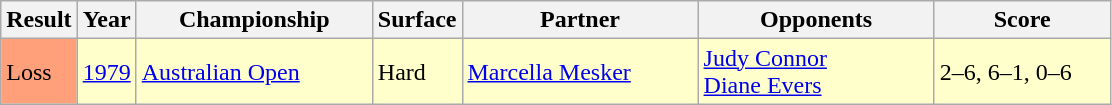<table class="sortable wikitable">
<tr>
<th style="width:40px">Result</th>
<th style="width:30px">Year</th>
<th style="width:150px">Championship</th>
<th style="width:50px">Surface</th>
<th style="width:150px">Partner</th>
<th style="width:150px">Opponents</th>
<th style="width:110px" class="unsortable">Score</th>
</tr>
<tr style="background:#ffc;">
<td style="background:#ffa07a;">Loss</td>
<td><a href='#'>1979</a></td>
<td><a href='#'>Australian Open</a></td>
<td>Hard</td>
<td> <a href='#'>Marcella Mesker</a></td>
<td> <a href='#'>Judy Connor</a><br> <a href='#'>Diane Evers</a></td>
<td>2–6, 6–1, 0–6</td>
</tr>
</table>
